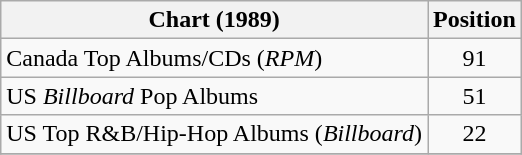<table class="wikitable">
<tr>
<th>Chart (1989)</th>
<th>Position</th>
</tr>
<tr>
<td>Canada Top Albums/CDs (<em>RPM</em>)</td>
<td align="center">91</td>
</tr>
<tr>
<td>US <em>Billboard</em> Pop Albums</td>
<td align="center">51</td>
</tr>
<tr>
<td>US Top R&B/Hip-Hop Albums (<em>Billboard</em>)</td>
<td align="center">22</td>
</tr>
<tr>
</tr>
</table>
